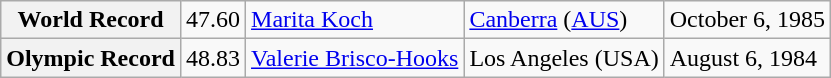<table class="wikitable">
<tr>
<th>World Record</th>
<td>47.60</td>
<td> <a href='#'>Marita Koch</a></td>
<td><a href='#'>Canberra</a> (<a href='#'>AUS</a>)</td>
<td>October 6, 1985</td>
</tr>
<tr>
<th>Olympic Record</th>
<td>48.83</td>
<td> <a href='#'>Valerie Brisco-Hooks</a></td>
<td>Los Angeles (USA)</td>
<td>August 6, 1984</td>
</tr>
</table>
